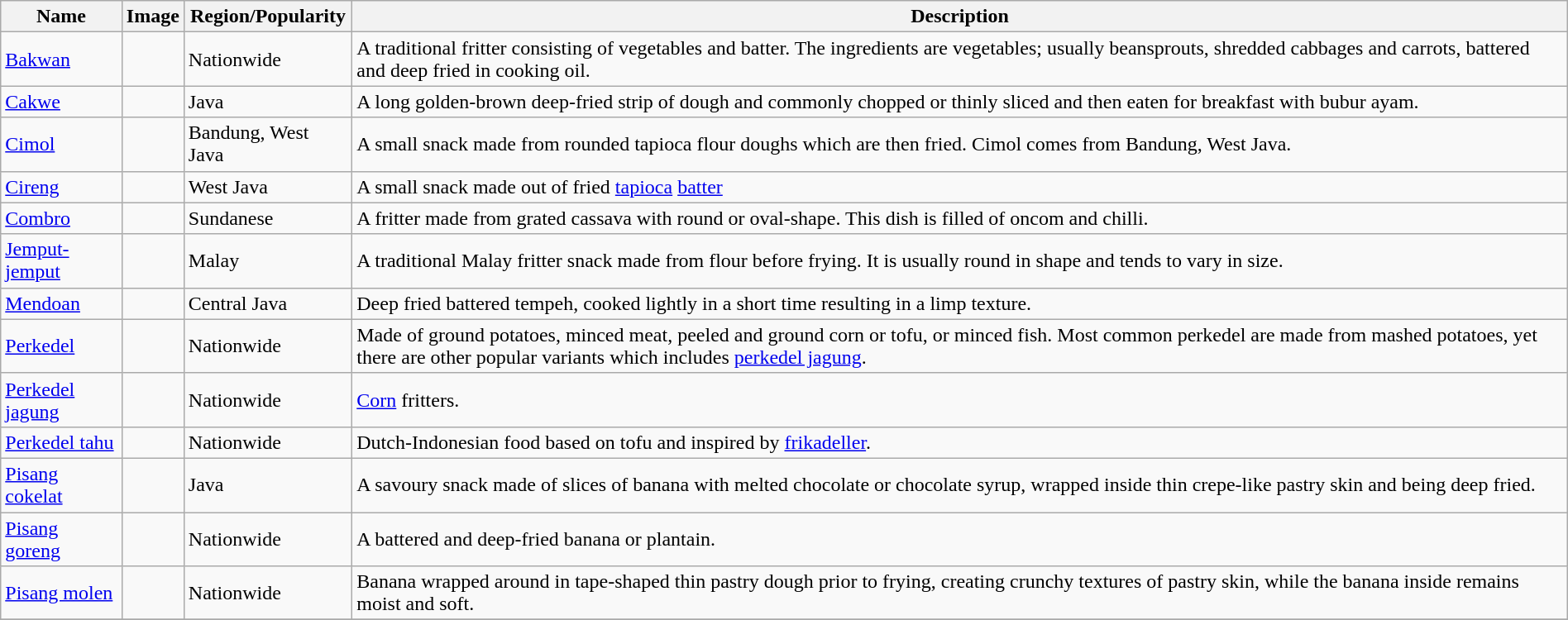<table class="wikitable sortable" width="100%">
<tr>
<th>Name</th>
<th>Image</th>
<th>Region/Popularity</th>
<th>Description</th>
</tr>
<tr>
<td><a href='#'>Bakwan</a></td>
<td></td>
<td>Nationwide</td>
<td>A traditional fritter consisting of vegetables and batter. The ingredients are vegetables; usually beansprouts, shredded cabbages and carrots, battered and deep fried in cooking oil.</td>
</tr>
<tr>
<td><a href='#'>Cakwe</a></td>
<td></td>
<td>Java</td>
<td>A long golden-brown deep-fried strip of dough and commonly chopped or thinly sliced and then eaten for breakfast with bubur ayam.</td>
</tr>
<tr>
<td><a href='#'>Cimol</a></td>
<td></td>
<td>Bandung, West Java</td>
<td>A small snack made from rounded tapioca flour doughs which are then fried. Cimol comes from Bandung, West Java.</td>
</tr>
<tr>
<td><a href='#'>Cireng</a></td>
<td></td>
<td>West Java</td>
<td>A small snack made out of fried <a href='#'>tapioca</a> <a href='#'>batter</a></td>
</tr>
<tr>
<td><a href='#'>Combro</a></td>
<td></td>
<td>Sundanese</td>
<td>A fritter made from grated cassava with round or oval-shape. This dish is filled of oncom and chilli.</td>
</tr>
<tr>
<td><a href='#'>Jemput-jemput</a></td>
<td></td>
<td>Malay</td>
<td>A traditional Malay fritter snack made from flour before frying. It is usually round in shape and tends to vary in size.</td>
</tr>
<tr>
<td><a href='#'>Mendoan</a></td>
<td></td>
<td>Central Java</td>
<td>Deep fried battered tempeh, cooked lightly in a short time resulting in a limp texture.</td>
</tr>
<tr>
<td><a href='#'>Perkedel</a></td>
<td></td>
<td>Nationwide</td>
<td>Made of ground potatoes, minced meat, peeled and ground corn or tofu, or minced fish. Most common perkedel are made from mashed potatoes, yet there are other popular variants which includes <a href='#'>perkedel jagung</a>.</td>
</tr>
<tr>
<td><a href='#'>Perkedel jagung</a></td>
<td></td>
<td>Nationwide</td>
<td><a href='#'>Corn</a> fritters.</td>
</tr>
<tr>
<td><a href='#'>Perkedel tahu</a></td>
<td></td>
<td>Nationwide</td>
<td>Dutch-Indonesian food based on tofu and inspired by <a href='#'>frikadeller</a>.</td>
</tr>
<tr>
<td><a href='#'>Pisang cokelat</a></td>
<td></td>
<td>Java</td>
<td>A savoury snack made of slices of banana with melted chocolate or chocolate syrup, wrapped inside thin crepe-like pastry skin and being deep fried.</td>
</tr>
<tr>
<td><a href='#'>Pisang goreng</a></td>
<td></td>
<td>Nationwide</td>
<td>A battered and deep-fried banana or plantain.</td>
</tr>
<tr>
<td><a href='#'>Pisang molen</a></td>
<td></td>
<td>Nationwide</td>
<td>Banana wrapped around in tape-shaped thin pastry dough prior to frying, creating crunchy textures of pastry skin, while the banana inside remains moist and soft.</td>
</tr>
<tr>
</tr>
</table>
